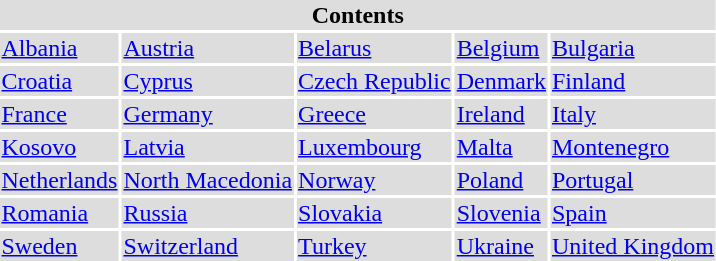<table>
<tr>
<th style="background:#dddddd;" align=center colspan=5>Contents</th>
</tr>
<tr>
<td style="background:#dddddd;"><a href='#'>Albania</a></td>
<td style="background:#dddddd;"><a href='#'>Austria</a></td>
<td style="background:#dddddd;"><a href='#'>Belarus</a></td>
<td style="background:#dddddd;"><a href='#'>Belgium</a></td>
<td style="background:#dddddd;"><a href='#'>Bulgaria</a></td>
</tr>
<tr>
<td style="background:#dddddd;"><a href='#'>Croatia</a></td>
<td style="background:#dddddd;"><a href='#'>Cyprus</a></td>
<td style="background:#dddddd;"><a href='#'>Czech Republic</a></td>
<td style="background:#dddddd;"><a href='#'>Denmark</a></td>
<td style="background:#dddddd;"><a href='#'>Finland</a></td>
</tr>
<tr>
<td style="background:#dddddd;"><a href='#'>France</a></td>
<td style="background:#dddddd;"><a href='#'>Germany</a></td>
<td style="background:#dddddd;"><a href='#'>Greece</a></td>
<td style="background:#dddddd;"><a href='#'>Ireland</a></td>
<td style="background:#dddddd;"><a href='#'>Italy</a></td>
</tr>
<tr>
<td style="background:#dddddd;"><a href='#'>Kosovo</a></td>
<td style="background:#dddddd;"><a href='#'>Latvia</a></td>
<td style="background:#dddddd;"><a href='#'>Luxembourg</a></td>
<td style="background:#dddddd;"><a href='#'>Malta</a></td>
<td style="background:#dddddd;"><a href='#'>Montenegro</a></td>
</tr>
<tr>
<td style="background:#dddddd;"><a href='#'>Netherlands</a></td>
<td style="background:#dddddd;"><a href='#'>North Macedonia</a></td>
<td style="background:#dddddd;"><a href='#'>Norway</a></td>
<td style="background:#dddddd;"><a href='#'>Poland</a></td>
<td style="background:#dddddd;"><a href='#'>Portugal</a></td>
</tr>
<tr>
<td style="background:#dddddd;"><a href='#'>Romania</a></td>
<td style="background:#dddddd;"><a href='#'>Russia</a></td>
<td style="background:#dddddd;"><a href='#'>Slovakia</a></td>
<td style="background:#dddddd;"><a href='#'>Slovenia</a></td>
<td style="background:#dddddd;"><a href='#'>Spain</a></td>
</tr>
<tr>
<td style="background:#dddddd;"><a href='#'>Sweden</a></td>
<td style="background:#dddddd;"><a href='#'>Switzerland</a></td>
<td style="background:#dddddd;"><a href='#'>Turkey</a></td>
<td style="background:#dddddd;"><a href='#'>Ukraine</a></td>
<td style="background:#dddddd;"><a href='#'>United Kingdom</a></td>
</tr>
<tr>
<td colspan="5"; align="center"></td>
</tr>
</table>
